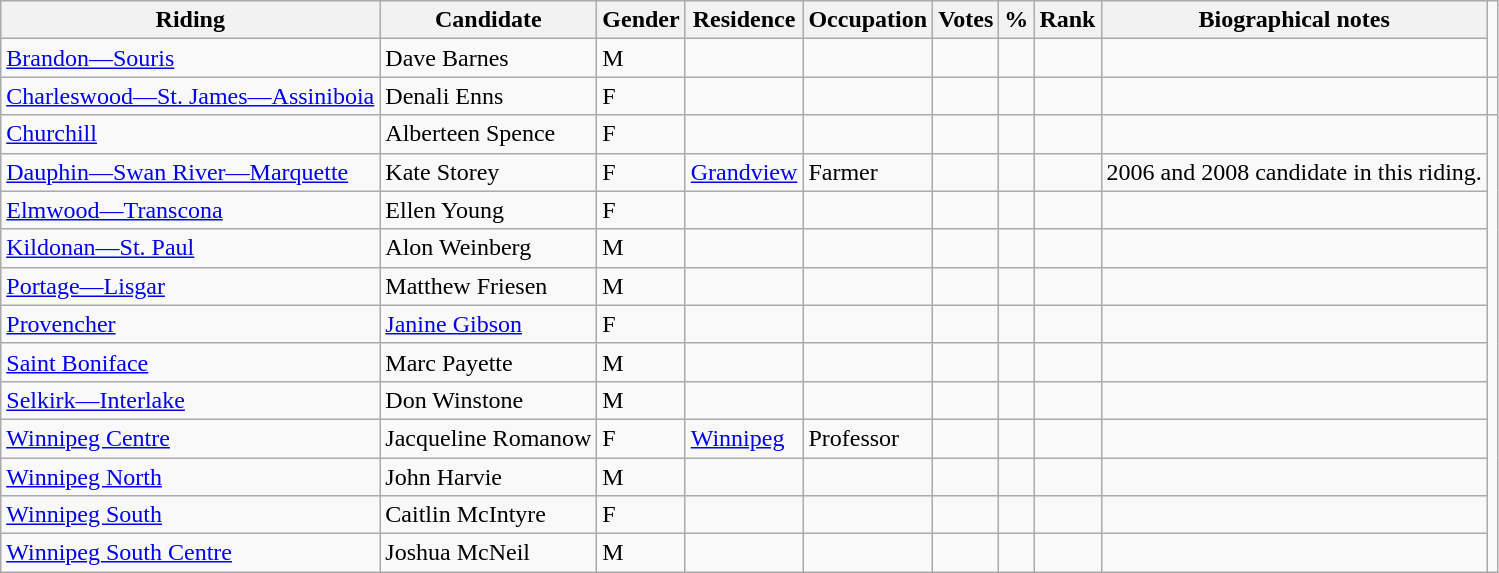<table class="wikitable sortable">
<tr>
<th>Riding</th>
<th>Candidate</th>
<th>Gender</th>
<th>Residence</th>
<th>Occupation</th>
<th>Votes</th>
<th>%</th>
<th>Rank</th>
<th>Biographical notes</th>
</tr>
<tr>
<td><a href='#'>Brandon—Souris</a></td>
<td>Dave Barnes</td>
<td>M</td>
<td></td>
<td></td>
<td></td>
<td></td>
<td></td>
<td></td>
</tr>
<tr>
<td><a href='#'>Charleswood—St. James—Assiniboia</a></td>
<td>Denali Enns</td>
<td>F</td>
<td></td>
<td></td>
<td></td>
<td></td>
<td></td>
<td></td>
<td></td>
</tr>
<tr>
<td><a href='#'>Churchill</a></td>
<td>Alberteen Spence</td>
<td>F</td>
<td></td>
<td></td>
<td></td>
<td></td>
<td></td>
<td></td>
</tr>
<tr>
<td><a href='#'>Dauphin—Swan River—Marquette</a></td>
<td>Kate Storey</td>
<td>F</td>
<td><a href='#'>Grandview</a></td>
<td>Farmer</td>
<td></td>
<td></td>
<td></td>
<td>2006 and 2008 candidate in this riding.</td>
</tr>
<tr>
<td><a href='#'>Elmwood—Transcona</a></td>
<td>Ellen Young</td>
<td>F</td>
<td></td>
<td></td>
<td></td>
<td></td>
<td></td>
<td></td>
</tr>
<tr>
<td><a href='#'>Kildonan—St. Paul</a></td>
<td>Alon Weinberg</td>
<td>M</td>
<td></td>
<td></td>
<td></td>
<td></td>
<td></td>
<td></td>
</tr>
<tr>
<td><a href='#'>Portage—Lisgar</a></td>
<td>Matthew Friesen</td>
<td>M</td>
<td></td>
<td></td>
<td></td>
<td></td>
<td></td>
<td></td>
</tr>
<tr>
<td><a href='#'>Provencher</a></td>
<td><a href='#'>Janine Gibson</a></td>
<td>F</td>
<td></td>
<td></td>
<td></td>
<td></td>
<td></td>
<td></td>
</tr>
<tr>
<td><a href='#'>Saint Boniface</a></td>
<td>Marc Payette</td>
<td>M</td>
<td></td>
<td></td>
<td></td>
<td></td>
<td></td>
<td></td>
</tr>
<tr>
<td><a href='#'>Selkirk—Interlake</a></td>
<td>Don Winstone</td>
<td>M</td>
<td></td>
<td></td>
<td></td>
<td></td>
<td></td>
<td></td>
</tr>
<tr>
<td><a href='#'>Winnipeg Centre</a></td>
<td>Jacqueline Romanow</td>
<td>F</td>
<td><a href='#'>Winnipeg</a></td>
<td>Professor</td>
<td></td>
<td></td>
<td></td>
<td></td>
</tr>
<tr>
<td><a href='#'>Winnipeg North</a></td>
<td>John Harvie</td>
<td>M</td>
<td></td>
<td></td>
<td></td>
<td></td>
<td></td>
<td></td>
</tr>
<tr>
<td><a href='#'>Winnipeg South</a></td>
<td>Caitlin McIntyre</td>
<td>F</td>
<td></td>
<td></td>
<td></td>
<td></td>
<td></td>
<td></td>
</tr>
<tr>
<td><a href='#'>Winnipeg South Centre</a></td>
<td>Joshua McNeil</td>
<td>M</td>
<td></td>
<td></td>
<td></td>
<td></td>
<td></td>
<td></td>
</tr>
</table>
